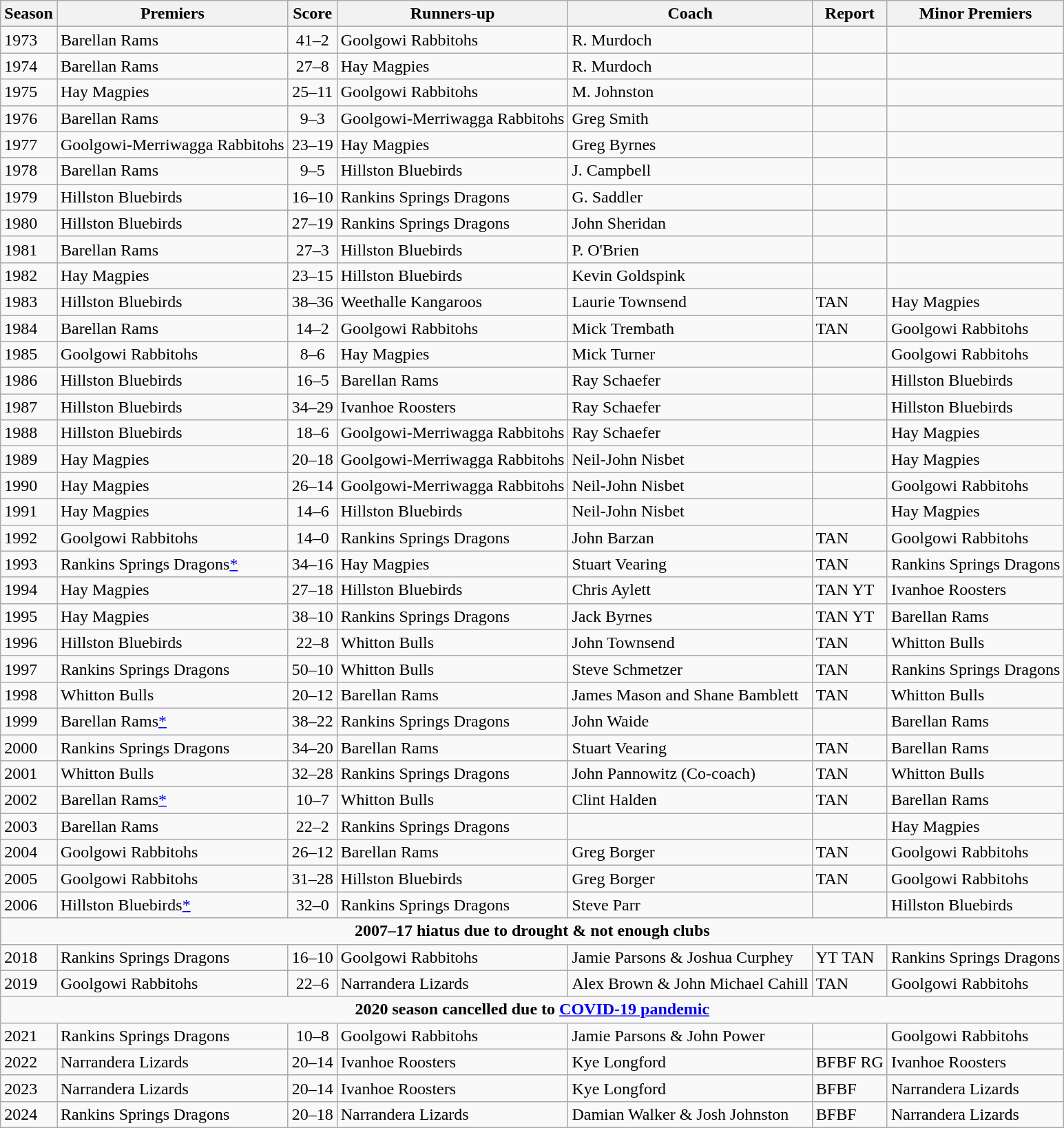<table class="wikitable sortable">
<tr>
<th>Season</th>
<th>Premiers</th>
<th>Score</th>
<th>Runners-up</th>
<th>Coach</th>
<th>Report</th>
<th>Minor Premiers</th>
</tr>
<tr>
<td>1973</td>
<td> Barellan Rams</td>
<td align="center">41–2</td>
<td> Goolgowi Rabbitohs</td>
<td>R. Murdoch</td>
<td></td>
<td></td>
</tr>
<tr>
<td>1974</td>
<td> Barellan Rams</td>
<td align="center">27–8</td>
<td> Hay Magpies</td>
<td>R. Murdoch</td>
<td></td>
<td></td>
</tr>
<tr>
<td>1975</td>
<td> Hay Magpies</td>
<td align="center">25–11</td>
<td> Goolgowi Rabbitohs</td>
<td>M. Johnston</td>
<td></td>
<td></td>
</tr>
<tr>
<td>1976</td>
<td> Barellan Rams</td>
<td align="center">9–3</td>
<td> Goolgowi-Merriwagga Rabbitohs</td>
<td>Greg Smith</td>
<td></td>
<td></td>
</tr>
<tr>
<td>1977</td>
<td> Goolgowi-Merriwagga Rabbitohs</td>
<td align="center">23–19</td>
<td> Hay Magpies</td>
<td>Greg Byrnes</td>
<td></td>
<td></td>
</tr>
<tr>
<td>1978</td>
<td> Barellan Rams</td>
<td align="center">9–5</td>
<td> Hillston Bluebirds</td>
<td>J. Campbell</td>
<td></td>
<td></td>
</tr>
<tr>
<td>1979</td>
<td> Hillston Bluebirds</td>
<td align="center">16–10</td>
<td> Rankins Springs Dragons</td>
<td>G. Saddler</td>
<td></td>
<td></td>
</tr>
<tr>
<td>1980</td>
<td> Hillston Bluebirds</td>
<td align="center">27–19</td>
<td> Rankins Springs Dragons</td>
<td>John Sheridan</td>
<td></td>
<td></td>
</tr>
<tr>
<td>1981</td>
<td> Barellan Rams</td>
<td align="center">27–3</td>
<td> Hillston Bluebirds</td>
<td>P. O'Brien</td>
<td></td>
<td></td>
</tr>
<tr>
<td>1982</td>
<td> Hay Magpies</td>
<td align="center">23–15</td>
<td> Hillston Bluebirds</td>
<td>Kevin Goldspink</td>
<td></td>
<td></td>
</tr>
<tr>
<td>1983</td>
<td> Hillston Bluebirds</td>
<td align="center">38–36</td>
<td> Weethalle Kangaroos</td>
<td>Laurie Townsend</td>
<td>TAN</td>
<td> Hay Magpies</td>
</tr>
<tr>
<td>1984</td>
<td> Barellan Rams</td>
<td align="center">14–2</td>
<td> Goolgowi Rabbitohs</td>
<td>Mick Trembath</td>
<td>TAN</td>
<td> Goolgowi Rabbitohs</td>
</tr>
<tr>
<td>1985</td>
<td> Goolgowi Rabbitohs</td>
<td align="center">8–6</td>
<td> Hay Magpies</td>
<td>Mick Turner</td>
<td></td>
<td> Goolgowi Rabbitohs</td>
</tr>
<tr>
<td>1986</td>
<td> Hillston Bluebirds</td>
<td align="center">16–5</td>
<td> Barellan Rams</td>
<td>Ray Schaefer</td>
<td></td>
<td> Hillston Bluebirds</td>
</tr>
<tr>
<td>1987</td>
<td> Hillston Bluebirds</td>
<td align="center">34–29</td>
<td> Ivanhoe Roosters</td>
<td>Ray Schaefer</td>
<td></td>
<td> Hillston Bluebirds</td>
</tr>
<tr>
<td>1988</td>
<td> Hillston Bluebirds</td>
<td align="center">18–6</td>
<td> Goolgowi-Merriwagga Rabbitohs</td>
<td>Ray Schaefer</td>
<td></td>
<td> Hay Magpies</td>
</tr>
<tr>
<td>1989</td>
<td> Hay Magpies</td>
<td align="center">20–18</td>
<td> Goolgowi-Merriwagga Rabbitohs</td>
<td>Neil-John Nisbet</td>
<td></td>
<td> Hay Magpies</td>
</tr>
<tr>
<td>1990</td>
<td> Hay Magpies</td>
<td align="center">26–14</td>
<td> Goolgowi-Merriwagga Rabbitohs</td>
<td>Neil-John Nisbet</td>
<td></td>
<td> Goolgowi Rabbitohs</td>
</tr>
<tr>
<td>1991</td>
<td> Hay Magpies</td>
<td align="center">14–6</td>
<td> Hillston Bluebirds</td>
<td>Neil-John Nisbet</td>
<td></td>
<td> Hay Magpies</td>
</tr>
<tr>
<td>1992</td>
<td> Goolgowi Rabbitohs</td>
<td align="center">14–0</td>
<td> Rankins Springs Dragons</td>
<td>John Barzan</td>
<td>TAN</td>
<td> Goolgowi Rabbitohs</td>
</tr>
<tr>
<td>1993</td>
<td> Rankins Springs Dragons<a href='#'>*</a></td>
<td align="center">34–16</td>
<td> Hay Magpies</td>
<td>Stuart Vearing</td>
<td>TAN</td>
<td> Rankins Springs Dragons</td>
</tr>
<tr>
<td>1994</td>
<td> Hay Magpies</td>
<td align="center">27–18</td>
<td> Hillston Bluebirds</td>
<td>Chris Aylett</td>
<td>TAN YT</td>
<td> Ivanhoe Roosters</td>
</tr>
<tr>
<td>1995</td>
<td> Hay Magpies</td>
<td align="center">38–10</td>
<td> Rankins Springs Dragons</td>
<td>Jack Byrnes</td>
<td>TAN YT</td>
<td> Barellan Rams</td>
</tr>
<tr>
<td>1996</td>
<td> Hillston Bluebirds</td>
<td align="center">22–8</td>
<td> Whitton Bulls</td>
<td>John Townsend</td>
<td>TAN</td>
<td> Whitton Bulls</td>
</tr>
<tr>
<td>1997</td>
<td> Rankins Springs Dragons</td>
<td align="center">50–10</td>
<td> Whitton Bulls</td>
<td>Steve Schmetzer</td>
<td>TAN</td>
<td> Rankins Springs Dragons</td>
</tr>
<tr>
<td>1998</td>
<td> Whitton Bulls</td>
<td align="center">20–12</td>
<td> Barellan Rams</td>
<td>James Mason and Shane Bamblett</td>
<td>TAN</td>
<td> Whitton Bulls</td>
</tr>
<tr>
<td>1999</td>
<td> Barellan Rams<a href='#'>*</a></td>
<td align="center">38–22</td>
<td> Rankins Springs Dragons</td>
<td>John Waide</td>
<td></td>
<td> Barellan Rams</td>
</tr>
<tr>
<td>2000</td>
<td> Rankins Springs Dragons</td>
<td align="center">34–20</td>
<td> Barellan Rams</td>
<td>Stuart Vearing</td>
<td>TAN</td>
<td> Barellan Rams</td>
</tr>
<tr>
<td>2001</td>
<td> Whitton Bulls</td>
<td align="center">32–28</td>
<td> Rankins Springs Dragons</td>
<td>John Pannowitz (Co-coach)</td>
<td>TAN</td>
<td> Whitton Bulls</td>
</tr>
<tr>
<td>2002</td>
<td> Barellan Rams<a href='#'>*</a></td>
<td align="center">10–7</td>
<td> Whitton Bulls</td>
<td>Clint Halden</td>
<td>TAN</td>
<td> Barellan Rams</td>
</tr>
<tr>
<td>2003</td>
<td> Barellan Rams</td>
<td align="center">22–2</td>
<td> Rankins Springs Dragons</td>
<td></td>
<td></td>
<td> Hay Magpies</td>
</tr>
<tr>
<td>2004</td>
<td> Goolgowi Rabbitohs</td>
<td align="center">26–12</td>
<td> Barellan Rams</td>
<td>Greg Borger</td>
<td>TAN</td>
<td> Goolgowi Rabbitohs</td>
</tr>
<tr>
<td>2005</td>
<td> Goolgowi Rabbitohs</td>
<td align="center">31–28</td>
<td> Hillston Bluebirds</td>
<td>Greg Borger</td>
<td>TAN</td>
<td> Goolgowi Rabbitohs</td>
</tr>
<tr>
<td>2006</td>
<td> Hillston Bluebirds<a href='#'>*</a></td>
<td align="center">32–0</td>
<td> Rankins Springs Dragons</td>
<td>Steve Parr</td>
<td></td>
<td> Hillston Bluebirds</td>
</tr>
<tr>
<td colspan="7" style="text-align:center;"><strong>2007–17 hiatus due to drought & not enough clubs</strong></td>
</tr>
<tr>
<td>2018</td>
<td> Rankins Springs Dragons</td>
<td align="center">16–10</td>
<td> Goolgowi Rabbitohs</td>
<td>Jamie Parsons & Joshua Curphey</td>
<td>YT TAN</td>
<td> Rankins Springs Dragons</td>
</tr>
<tr>
<td>2019</td>
<td> Goolgowi Rabbitohs</td>
<td align="center">22–6</td>
<td> Narrandera Lizards</td>
<td>Alex Brown & John Michael Cahill</td>
<td>TAN</td>
<td> Goolgowi Rabbitohs</td>
</tr>
<tr>
<td colspan="7" style="text-align:center;"><strong>2020 season cancelled due to <a href='#'>COVID-19 pandemic</a></strong></td>
</tr>
<tr>
<td>2021</td>
<td> Rankins Springs Dragons</td>
<td align="center">10–8</td>
<td> Goolgowi Rabbitohs</td>
<td>Jamie Parsons & John Power</td>
<td></td>
<td> Goolgowi Rabbitohs</td>
</tr>
<tr>
<td>2022</td>
<td> Narrandera Lizards</td>
<td align="center">20–14</td>
<td> Ivanhoe Roosters</td>
<td>Kye Longford</td>
<td>BFBF RG</td>
<td> Ivanhoe Roosters</td>
</tr>
<tr>
<td>2023</td>
<td> Narrandera Lizards</td>
<td align="center">20–14</td>
<td> Ivanhoe Roosters</td>
<td>Kye Longford</td>
<td>BFBF</td>
<td> Narrandera Lizards</td>
</tr>
<tr>
<td>2024</td>
<td> Rankins Springs Dragons</td>
<td>20–18</td>
<td> Narrandera Lizards</td>
<td>Damian Walker & Josh Johnston</td>
<td>BFBF</td>
<td> Narrandera Lizards</td>
</tr>
</table>
